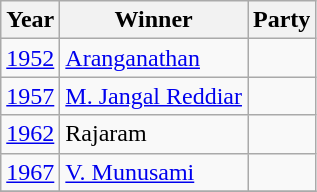<table class="wikitable">
<tr>
<th>Year</th>
<th>Winner</th>
<th colspan="2">Party</th>
</tr>
<tr>
<td><a href='#'>1952</a></td>
<td><a href='#'>Aranganathan</a></td>
<td></td>
</tr>
<tr>
<td><a href='#'>1957</a></td>
<td><a href='#'>M. Jangal Reddiar</a></td>
<td></td>
</tr>
<tr>
<td><a href='#'>1962</a></td>
<td>Rajaram</td>
<td></td>
</tr>
<tr>
<td><a href='#'>1967</a></td>
<td><a href='#'>V. Munusami</a></td>
<td></td>
</tr>
<tr>
</tr>
</table>
